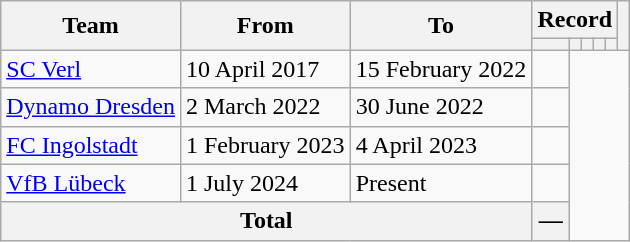<table class="wikitable" style="text-align: center">
<tr>
<th rowspan="2">Team</th>
<th rowspan="2">From</th>
<th rowspan="2">To</th>
<th colspan="5">Record</th>
<th rowspan="2"></th>
</tr>
<tr>
<th></th>
<th></th>
<th></th>
<th></th>
<th></th>
</tr>
<tr>
<td align=left><a href='#'>SC Verl</a></td>
<td align=left>10 April 2017</td>
<td align=left>15 February 2022<br></td>
<td></td>
</tr>
<tr>
<td align=left><a href='#'>Dynamo Dresden</a></td>
<td align=left>2 March 2022</td>
<td align=left>30 June 2022<br></td>
<td></td>
</tr>
<tr>
<td align=left><a href='#'>FC Ingolstadt</a></td>
<td align=left>1 February 2023</td>
<td align=left>4 April 2023<br></td>
<td></td>
</tr>
<tr>
<td align=left><a href='#'>VfB Lübeck</a></td>
<td align=left>1 July 2024</td>
<td align=left>Present<br></td>
<td></td>
</tr>
<tr>
<th colspan="3">Total<br></th>
<th>—</th>
</tr>
</table>
